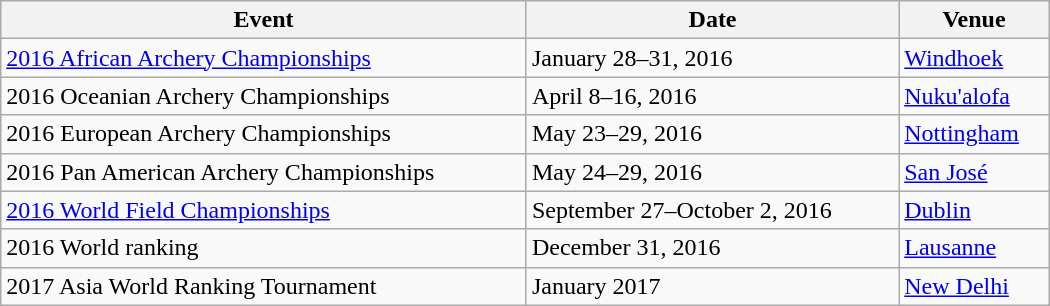<table class="wikitable" width=700>
<tr>
<th>Event</th>
<th>Date</th>
<th>Venue</th>
</tr>
<tr>
<td><a href='#'>2016 African Archery Championships</a></td>
<td>January 28–31, 2016</td>
<td> <a href='#'>Windhoek</a></td>
</tr>
<tr>
<td>2016 Oceanian Archery Championships</td>
<td>April 8–16, 2016</td>
<td> <a href='#'>Nuku'alofa</a></td>
</tr>
<tr>
<td>2016 European Archery Championships</td>
<td>May 23–29, 2016</td>
<td> <a href='#'>Nottingham</a></td>
</tr>
<tr>
<td>2016 Pan American Archery Championships</td>
<td>May 24–29, 2016</td>
<td> <a href='#'>San José</a></td>
</tr>
<tr>
<td><a href='#'>2016 World Field Championships</a></td>
<td>September 27–October 2, 2016</td>
<td> <a href='#'>Dublin</a></td>
</tr>
<tr>
<td>2016 World ranking</td>
<td>December 31, 2016</td>
<td> <a href='#'>Lausanne</a></td>
</tr>
<tr>
<td>2017 Asia World Ranking Tournament</td>
<td>January 2017</td>
<td> <a href='#'>New Delhi</a></td>
</tr>
</table>
